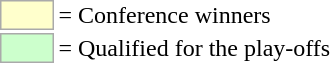<table>
<tr>
<td style="background-color:#ffffcc; border:1px solid #aaaaaa; width:2em;"></td>
<td>= Conference winners</td>
</tr>
<tr>
<td style="background-color:#ccffcc; border:1px solid #aaaaaa; width:2em;"></td>
<td>= Qualified for the play-offs</td>
</tr>
</table>
